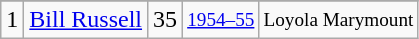<table class="wikitable">
<tr>
</tr>
<tr>
<td>1</td>
<td><a href='#'>Bill Russell</a></td>
<td>35</td>
<td style="font-size:80%;"><a href='#'>1954–55</a></td>
<td style="font-size:80%;">Loyola Marymount</td>
</tr>
</table>
